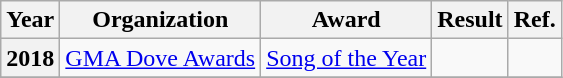<table class="wikitable plainrowheaders">
<tr>
<th>Year</th>
<th>Organization</th>
<th>Award</th>
<th>Result</th>
<th>Ref.</th>
</tr>
<tr>
<th scope="row">2018</th>
<td><a href='#'>GMA Dove Awards</a></td>
<td><a href='#'>Song of the Year</a></td>
<td></td>
<td></td>
</tr>
<tr>
</tr>
</table>
